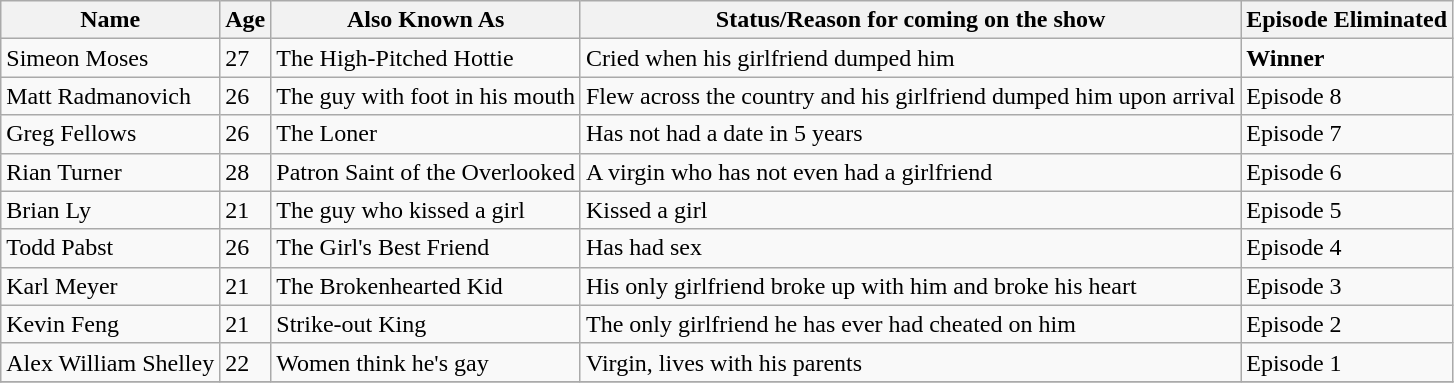<table class="wikitable sortable">
<tr>
<th>Name</th>
<th>Age</th>
<th>Also Known As</th>
<th>Status/Reason for coming on the show</th>
<th>Episode Eliminated</th>
</tr>
<tr>
<td>Simeon Moses</td>
<td>27</td>
<td>The High-Pitched Hottie</td>
<td>Cried when his girlfriend dumped him</td>
<td><strong>Winner</strong></td>
</tr>
<tr>
<td>Matt Radmanovich</td>
<td>26</td>
<td>The guy with foot in his mouth</td>
<td>Flew across the country and his girlfriend dumped him upon arrival</td>
<td>Episode 8</td>
</tr>
<tr>
<td>Greg Fellows</td>
<td>26</td>
<td>The Loner</td>
<td>Has not had a date in 5 years</td>
<td>Episode 7</td>
</tr>
<tr>
<td>Rian Turner</td>
<td>28</td>
<td>Patron Saint of the Overlooked</td>
<td>A virgin who has not even had a girlfriend</td>
<td>Episode 6</td>
</tr>
<tr def3errrrrrrrrrrrrrrrrrrrrrrrrrrrrrrrr>
<td>Brian Ly</td>
<td>21</td>
<td>The guy who kissed a girl</td>
<td>Kissed a girl</td>
<td>Episode 5</td>
</tr>
<tr>
<td>Todd Pabst</td>
<td>26</td>
<td>The Girl's Best Friend</td>
<td>Has had sex</td>
<td>Episode 4</td>
</tr>
<tr>
<td>Karl Meyer</td>
<td>21</td>
<td>The Brokenhearted Kid</td>
<td>His only girlfriend broke up with him and broke his heart</td>
<td>Episode 3</td>
</tr>
<tr>
<td>Kevin Feng</td>
<td>21</td>
<td>Strike-out King</td>
<td>The only girlfriend he has ever had cheated on him</td>
<td>Episode 2</td>
</tr>
<tr>
<td>Alex William Shelley</td>
<td>22</td>
<td>Women think he's gay</td>
<td>Virgin, lives with his parents</td>
<td>Episode 1</td>
</tr>
<tr>
</tr>
</table>
